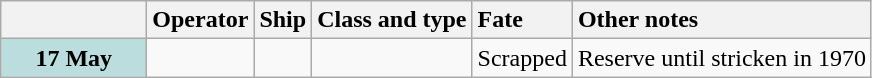<table class="wikitable">
<tr>
<th width="90"></th>
<th style="text-align: left;">Operator</th>
<th style="text-align: left;">Ship</th>
<th style="text-align: left;">Class and type</th>
<th style="text-align: left;">Fate</th>
<th style="text-align: left;">Other notes</th>
</tr>
<tr>
<th style="background: #bbdddd;">17 May</th>
<td></td>
<td><strong></strong></td>
<td></td>
<td>Scrapped</td>
<td>Reserve until stricken in 1970</td>
</tr>
</table>
